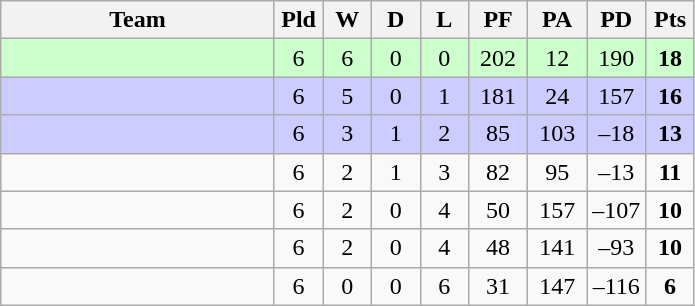<table class="wikitable" style="text-align:center;">
<tr>
<th width="175">Team</th>
<th width="25" abbr="Played">Pld</th>
<th width="25" abbr="Won">W</th>
<th width="25" abbr="Drawn">D</th>
<th width="25" abbr="Lost">L</th>
<th width="32" abbr="Points for">PF</th>
<th width="32" abbr="Points against">PA</th>
<th width="32" abbr="Points difference">PD</th>
<th width="25" abbr="Points">Pts</th>
</tr>
<tr bgcolor="ccffcc">
<td align="left"></td>
<td>6</td>
<td>6</td>
<td>0</td>
<td>0</td>
<td>202</td>
<td>12</td>
<td>190</td>
<td><strong>18</strong></td>
</tr>
<tr bgcolor="ccccff">
<td align="left"></td>
<td>6</td>
<td>5</td>
<td>0</td>
<td>1</td>
<td>181</td>
<td>24</td>
<td>157</td>
<td><strong>16</strong></td>
</tr>
<tr bgcolor="ccccff">
<td align="left"></td>
<td>6</td>
<td>3</td>
<td>1</td>
<td>2</td>
<td>85</td>
<td>103</td>
<td>–18</td>
<td><strong>13</strong></td>
</tr>
<tr>
<td align="left"></td>
<td>6</td>
<td>2</td>
<td>1</td>
<td>3</td>
<td>82</td>
<td>95</td>
<td>–13</td>
<td><strong>11</strong></td>
</tr>
<tr>
<td align="left"></td>
<td>6</td>
<td>2</td>
<td>0</td>
<td>4</td>
<td>50</td>
<td>157</td>
<td>–107</td>
<td><strong>10</strong></td>
</tr>
<tr>
<td align="left"></td>
<td>6</td>
<td>2</td>
<td>0</td>
<td>4</td>
<td>48</td>
<td>141</td>
<td>–93</td>
<td><strong>10</strong></td>
</tr>
<tr>
<td align="left"></td>
<td>6</td>
<td>0</td>
<td>0</td>
<td>6</td>
<td>31</td>
<td>147</td>
<td>–116</td>
<td><strong>6</strong></td>
</tr>
</table>
